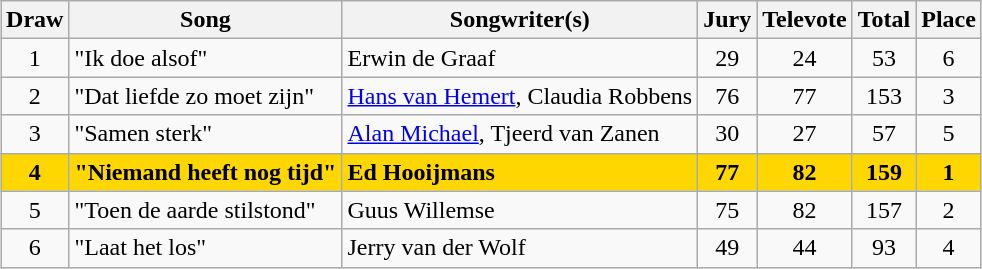<table class="sortable wikitable" style="margin: 1em auto 1em auto; text-align:center">
<tr>
<th>Draw</th>
<th>Song</th>
<th>Songwriter(s)</th>
<th>Jury</th>
<th>Televote</th>
<th>Total</th>
<th>Place</th>
</tr>
<tr>
<td>1</td>
<td align="left">"Ik doe alsof"</td>
<td align="left">Erwin de Graaf</td>
<td>29</td>
<td>24</td>
<td>53</td>
<td>6</td>
</tr>
<tr>
<td>2</td>
<td align="left">"Dat liefde zo moet zijn"</td>
<td align="left"><a href='#'>Hans van Hemert</a>, Claudia Robbens</td>
<td>76</td>
<td>77</td>
<td>153</td>
<td>3</td>
</tr>
<tr>
<td>3</td>
<td align="left">"Samen sterk"</td>
<td align="left"><a href='#'>Alan Michael</a>, Tjeerd van Zanen</td>
<td>30</td>
<td>27</td>
<td>57</td>
<td>5</td>
</tr>
<tr style="font-weight:bold; background:gold;">
<td>4</td>
<td align="left">"Niemand heeft nog tijd"</td>
<td align="left">Ed Hooijmans</td>
<td>77</td>
<td>82</td>
<td>159</td>
<td>1</td>
</tr>
<tr>
<td>5</td>
<td align="left">"Toen de aarde stilstond"</td>
<td align="left">Guus Willemse</td>
<td>75</td>
<td>82</td>
<td>157</td>
<td>2</td>
</tr>
<tr>
<td>6</td>
<td align="left">"Laat het los"</td>
<td align="left">Jerry van der Wolf</td>
<td>49</td>
<td>44</td>
<td>93</td>
<td>4</td>
</tr>
</table>
